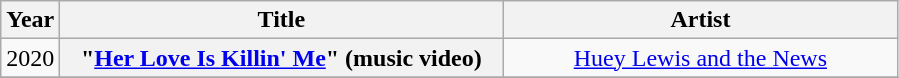<table class="wikitable plainrowheaders" style="text-align:center;">
<tr>
<th scope="col">Year</th>
<th scope="col" style="width:18em;">Title</th>
<th scope="col" style="width:16em;">Artist</th>
</tr>
<tr>
<td>2020</td>
<th scope="row">"<a href='#'>Her Love Is Killin' Me</a>" (music video)</th>
<td><a href='#'>Huey Lewis and the News</a></td>
</tr>
<tr>
</tr>
</table>
